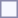<table style="border:1px solid #8888aa; background-color:#f7f8ff; padding:5px; font-size:95%; margin: 0px 12px 12px 0px;">
</table>
